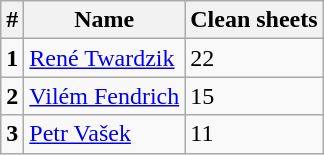<table class="wikitable">
<tr>
<th>#</th>
<th>Name</th>
<th>Clean sheets</th>
</tr>
<tr>
<td><strong>1</strong></td>
<td> <a href='#'>René Twardzik</a></td>
<td>22</td>
</tr>
<tr>
<td><strong>2</strong></td>
<td> <a href='#'>Vilém Fendrich</a></td>
<td>15</td>
</tr>
<tr>
<td><strong>3</strong></td>
<td> <a href='#'>Petr Vašek</a></td>
<td>11</td>
</tr>
</table>
